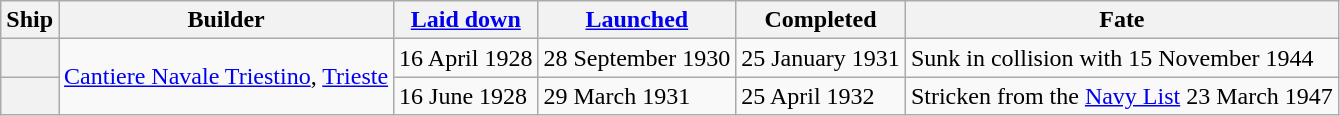<table class="wikitable plainrowheaders">
<tr>
<th scope="col">Ship</th>
<th scope="col">Builder</th>
<th scope="col"><a href='#'>Laid down</a></th>
<th scope="col"><a href='#'>Launched</a></th>
<th scope="col">Completed</th>
<th scope="col">Fate</th>
</tr>
<tr>
<th scope="row"></th>
<td rowspan=2><a href='#'>Cantiere Navale Triestino</a>, <a href='#'>Trieste</a></td>
<td>16 April 1928</td>
<td>28 September 1930</td>
<td>25 January 1931</td>
<td>Sunk in collision with  15 November 1944</td>
</tr>
<tr>
<th scope="row"></th>
<td>16 June 1928</td>
<td>29 March 1931</td>
<td>25 April 1932</td>
<td>Stricken from the <a href='#'>Navy List</a> 23 March 1947</td>
</tr>
</table>
